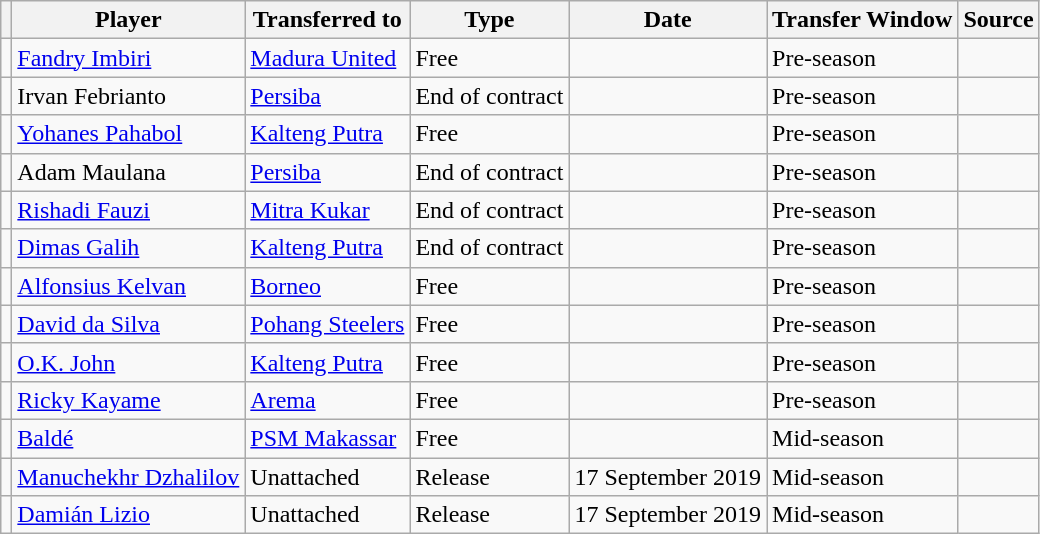<table class="wikitable sortable">
<tr>
<th></th>
<th>Player</th>
<th>Transferred to</th>
<th>Type</th>
<th>Date</th>
<th>Transfer Window</th>
<th class="unsortable">Source</th>
</tr>
<tr>
<td align="center"></td>
<td> <a href='#'>Fandry Imbiri</a></td>
<td> <a href='#'>Madura United</a></td>
<td>Free</td>
<td></td>
<td>Pre-season</td>
<td align="center"></td>
</tr>
<tr>
<td align="center"></td>
<td> Irvan Febrianto</td>
<td> <a href='#'>Persiba</a></td>
<td>End of contract</td>
<td></td>
<td>Pre-season</td>
<td align="center"></td>
</tr>
<tr>
<td align="center"></td>
<td> <a href='#'>Yohanes Pahabol</a></td>
<td> <a href='#'>Kalteng Putra</a></td>
<td>Free</td>
<td></td>
<td>Pre-season</td>
<td align="center"></td>
</tr>
<tr>
<td align="center"></td>
<td> Adam Maulana</td>
<td> <a href='#'>Persiba</a></td>
<td>End of contract</td>
<td></td>
<td>Pre-season</td>
<td align="center"></td>
</tr>
<tr>
<td align="center"></td>
<td> <a href='#'>Rishadi Fauzi</a></td>
<td> <a href='#'>Mitra Kukar</a></td>
<td>End of contract</td>
<td></td>
<td>Pre-season</td>
<td align="center"></td>
</tr>
<tr>
<td align="center"></td>
<td> <a href='#'>Dimas Galih</a></td>
<td> <a href='#'>Kalteng Putra</a></td>
<td>End of contract</td>
<td></td>
<td>Pre-season</td>
<td align="center"></td>
</tr>
<tr>
<td align="center"></td>
<td> <a href='#'>Alfonsius Kelvan</a></td>
<td> <a href='#'>Borneo</a></td>
<td>Free</td>
<td></td>
<td>Pre-season</td>
<td align="center"></td>
</tr>
<tr>
<td align="center"></td>
<td> <a href='#'>David da Silva</a></td>
<td> <a href='#'>Pohang Steelers</a></td>
<td>Free</td>
<td></td>
<td>Pre-season</td>
<td align="center"></td>
</tr>
<tr>
<td align="center"></td>
<td> <a href='#'>O.K. John</a></td>
<td> <a href='#'>Kalteng Putra</a></td>
<td>Free</td>
<td></td>
<td>Pre-season</td>
<td align="center"></td>
</tr>
<tr>
<td align="center"></td>
<td> <a href='#'>Ricky Kayame</a></td>
<td> <a href='#'>Arema</a></td>
<td>Free</td>
<td></td>
<td>Pre-season</td>
<td align="center"></td>
</tr>
<tr>
<td align="center"></td>
<td> <a href='#'>Baldé</a></td>
<td> <a href='#'>PSM Makassar</a></td>
<td>Free</td>
<td></td>
<td>Mid-season</td>
<td align="center"></td>
</tr>
<tr>
<td align="center"></td>
<td> <a href='#'>Manuchekhr Dzhalilov</a></td>
<td>Unattached</td>
<td>Release</td>
<td>17 September 2019</td>
<td>Mid-season</td>
<td align="center"></td>
</tr>
<tr>
<td align="center"></td>
<td> <a href='#'>Damián Lizio</a></td>
<td>Unattached</td>
<td>Release</td>
<td>17 September 2019</td>
<td>Mid-season</td>
<td align="center"></td>
</tr>
</table>
